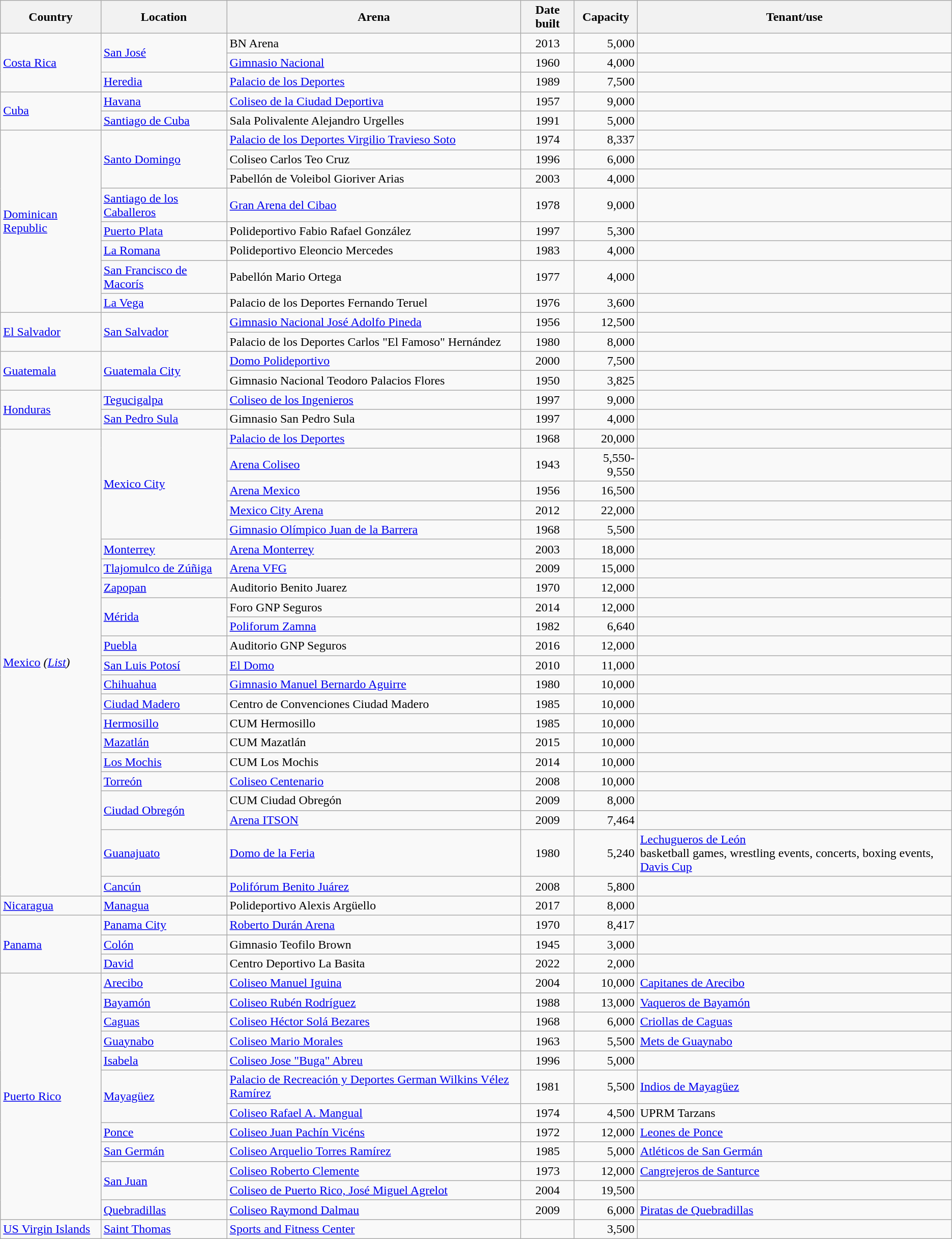<table class="wikitable sortable">
<tr>
<th>Country</th>
<th>Location</th>
<th>Arena</th>
<th>Date built</th>
<th>Capacity</th>
<th>Tenant/use</th>
</tr>
<tr>
<td rowspan=3><a href='#'>Costa Rica</a></td>
<td rowspan=2><a href='#'>San José</a></td>
<td>BN Arena</td>
<td align=center>2013</td>
<td align=right>5,000</td>
<td></td>
</tr>
<tr>
<td><a href='#'>Gimnasio Nacional</a></td>
<td align=center>1960</td>
<td align=right>4,000</td>
<td></td>
</tr>
<tr>
<td><a href='#'>Heredia</a></td>
<td><a href='#'>Palacio de los Deportes</a></td>
<td align=center>1989</td>
<td align=right>7,500</td>
<td></td>
</tr>
<tr>
<td rowspan=2><a href='#'>Cuba</a></td>
<td><a href='#'>Havana</a></td>
<td><a href='#'>Coliseo de la Ciudad Deportiva</a></td>
<td align=center>1957</td>
<td align=right>9,000</td>
<td></td>
</tr>
<tr>
<td><a href='#'>Santiago de Cuba</a></td>
<td>Sala Polivalente Alejandro Urgelles</td>
<td align=center>1991</td>
<td align=right>5,000</td>
<td></td>
</tr>
<tr>
<td rowspan=8><a href='#'>Dominican Republic</a></td>
<td rowspan=3><a href='#'>Santo Domingo</a></td>
<td><a href='#'>Palacio de los Deportes Virgilio Travieso Soto</a></td>
<td align=center>1974</td>
<td align=right>8,337</td>
<td></td>
</tr>
<tr>
<td>Coliseo Carlos Teo Cruz</td>
<td align=center>1996</td>
<td align=right>6,000</td>
<td></td>
</tr>
<tr>
<td>Pabellón de Voleibol Gioriver Arias</td>
<td align=center>2003</td>
<td align=right>4,000</td>
<td></td>
</tr>
<tr>
<td><a href='#'>Santiago de los Caballeros</a></td>
<td><a href='#'>Gran Arena del Cibao</a></td>
<td align=center>1978</td>
<td align=right>9,000</td>
<td></td>
</tr>
<tr>
<td><a href='#'>Puerto Plata</a></td>
<td>Polideportivo Fabio Rafael González</td>
<td align=center>1997</td>
<td align=right>5,300</td>
<td></td>
</tr>
<tr>
<td><a href='#'>La Romana</a></td>
<td>Polideportivo Eleoncio Mercedes</td>
<td align=center>1983</td>
<td align=right>4,000</td>
<td></td>
</tr>
<tr>
<td><a href='#'>San Francisco de Macorís</a></td>
<td>Pabellón Mario Ortega</td>
<td align=center>1977</td>
<td align=right>4,000</td>
<td></td>
</tr>
<tr>
<td><a href='#'>La Vega</a></td>
<td>Palacio de los Deportes Fernando Teruel</td>
<td align=center>1976</td>
<td align=right>3,600</td>
<td></td>
</tr>
<tr>
<td rowspan=2><a href='#'>El Salvador</a></td>
<td rowspan=2><a href='#'>San Salvador</a></td>
<td><a href='#'>Gimnasio Nacional José Adolfo Pineda</a></td>
<td align=center>1956</td>
<td align=right>12,500</td>
<td></td>
</tr>
<tr>
<td>Palacio de los Deportes Carlos "El Famoso" Hernández</td>
<td align=center>1980</td>
<td align=right>8,000</td>
<td></td>
</tr>
<tr>
<td rowspan=2><a href='#'>Guatemala</a></td>
<td rowspan=2><a href='#'>Guatemala City</a></td>
<td><a href='#'>Domo Polideportivo</a></td>
<td align=center>2000</td>
<td align=right>7,500</td>
<td></td>
</tr>
<tr>
<td>Gimnasio Nacional Teodoro Palacios Flores</td>
<td align=center>1950</td>
<td align=right>3,825</td>
<td></td>
</tr>
<tr>
<td rowspan=2><a href='#'>Honduras</a></td>
<td><a href='#'>Tegucigalpa</a></td>
<td><a href='#'>Coliseo de los Ingenieros</a></td>
<td align=center>1997</td>
<td align=right>9,000</td>
<td></td>
</tr>
<tr>
<td><a href='#'>San Pedro Sula</a></td>
<td>Gimnasio San Pedro Sula</td>
<td align=center>1997</td>
<td align=right>4,000</td>
<td></td>
</tr>
<tr>
<td rowspan=22><a href='#'>Mexico</a> <em>(<a href='#'>List</a>)</em></td>
<td rowspan=5><a href='#'>Mexico City</a></td>
<td><a href='#'>Palacio de los Deportes</a></td>
<td align=center>1968</td>
<td align=right>20,000</td>
<td></td>
</tr>
<tr>
<td><a href='#'>Arena Coliseo</a></td>
<td align=center>1943</td>
<td align=right>5,550-9,550</td>
<td></td>
</tr>
<tr>
<td><a href='#'>Arena Mexico</a></td>
<td align=center>1956</td>
<td align=right>16,500</td>
<td></td>
</tr>
<tr>
<td><a href='#'>Mexico City Arena</a></td>
<td align=center>2012</td>
<td align=right>22,000</td>
<td></td>
</tr>
<tr>
<td><a href='#'>Gimnasio Olímpico Juan de la Barrera</a></td>
<td align=center>1968</td>
<td align=right>5,500</td>
<td></td>
</tr>
<tr>
<td><a href='#'>Monterrey</a></td>
<td><a href='#'>Arena Monterrey</a></td>
<td align=center>2003</td>
<td align=right>18,000</td>
<td></td>
</tr>
<tr>
<td><a href='#'>Tlajomulco de Zúñiga</a></td>
<td><a href='#'>Arena VFG</a></td>
<td align=center>2009</td>
<td align=right>15,000</td>
<td></td>
</tr>
<tr>
<td><a href='#'>Zapopan</a></td>
<td>Auditorio Benito Juarez</td>
<td align=center>1970</td>
<td align=right>12,000</td>
<td></td>
</tr>
<tr>
<td rowspan=2><a href='#'>Mérida</a></td>
<td>Foro GNP Seguros</td>
<td align=center>2014</td>
<td align=right>12,000</td>
<td></td>
</tr>
<tr>
<td><a href='#'>Poliforum Zamna</a></td>
<td align=center>1982</td>
<td align=right>6,640</td>
<td></td>
</tr>
<tr>
<td><a href='#'>Puebla</a></td>
<td>Auditorio GNP Seguros</td>
<td align=center>2016</td>
<td align=right>12,000</td>
<td></td>
</tr>
<tr>
<td><a href='#'>San Luis Potosí</a></td>
<td><a href='#'>El Domo</a></td>
<td align=center>2010</td>
<td align=right>11,000</td>
<td></td>
</tr>
<tr>
<td><a href='#'>Chihuahua</a></td>
<td><a href='#'>Gimnasio Manuel Bernardo Aguirre</a></td>
<td align=center>1980</td>
<td align=right>10,000</td>
<td></td>
</tr>
<tr>
<td><a href='#'>Ciudad Madero</a></td>
<td>Centro de Convenciones Ciudad Madero</td>
<td align=center>1985</td>
<td align=right>10,000</td>
<td></td>
</tr>
<tr>
<td><a href='#'>Hermosillo</a></td>
<td>CUM Hermosillo</td>
<td align=center>1985</td>
<td align=right>10,000</td>
<td></td>
</tr>
<tr>
<td><a href='#'>Mazatlán</a></td>
<td>CUM Mazatlán</td>
<td align=center>2015</td>
<td align=right>10,000</td>
<td></td>
</tr>
<tr>
<td><a href='#'>Los Mochis</a></td>
<td>CUM Los Mochis</td>
<td align=center>2014</td>
<td align=right>10,000</td>
<td></td>
</tr>
<tr>
<td><a href='#'>Torreón</a></td>
<td><a href='#'>Coliseo Centenario</a></td>
<td align=center>2008</td>
<td align=right>10,000</td>
<td></td>
</tr>
<tr>
<td rowspan=2><a href='#'>Ciudad Obregón</a></td>
<td>CUM Ciudad Obregón</td>
<td align=center>2009</td>
<td align=right>8,000</td>
<td></td>
</tr>
<tr>
<td><a href='#'>Arena ITSON</a></td>
<td align=center>2009</td>
<td align=right>7,464</td>
<td></td>
</tr>
<tr>
<td><a href='#'>Guanajuato</a></td>
<td><a href='#'>Domo de la Feria</a></td>
<td align=center>1980</td>
<td align=right>5,240</td>
<td><a href='#'>Lechugueros de León</a><br>basketball games, wrestling events, concerts, boxing events, <a href='#'>Davis Cup</a></td>
</tr>
<tr>
<td><a href='#'>Cancún</a></td>
<td><a href='#'>Polifórum Benito Juárez</a></td>
<td align=center>2008</td>
<td align=right>5,800</td>
<td></td>
</tr>
<tr>
<td><a href='#'>Nicaragua</a></td>
<td><a href='#'>Managua</a></td>
<td>Polideportivo Alexis Argüello</td>
<td align=center>2017</td>
<td align=right>8,000</td>
<td></td>
</tr>
<tr>
<td rowspan=3><a href='#'>Panama</a></td>
<td><a href='#'>Panama City</a></td>
<td><a href='#'>Roberto Durán Arena</a></td>
<td align=center>1970</td>
<td align=right>8,417</td>
<td></td>
</tr>
<tr>
<td><a href='#'>Colón</a></td>
<td>Gimnasio Teofilo Brown</td>
<td align=center>1945</td>
<td align=right>3,000</td>
<td></td>
</tr>
<tr>
<td><a href='#'>David</a></td>
<td>Centro Deportivo La Basita</td>
<td align=center>2022</td>
<td align=right>2,000</td>
<td></td>
</tr>
<tr>
<td rowspan=12><a href='#'>Puerto Rico</a></td>
<td><a href='#'>Arecibo</a></td>
<td><a href='#'>Coliseo Manuel Iguina</a></td>
<td align=center>2004</td>
<td align=right>10,000</td>
<td><a href='#'>Capitanes de Arecibo</a></td>
</tr>
<tr>
<td><a href='#'>Bayamón</a></td>
<td><a href='#'>Coliseo Rubén Rodríguez</a></td>
<td align=center>1988</td>
<td align=right>13,000</td>
<td><a href='#'>Vaqueros de Bayamón</a></td>
</tr>
<tr>
<td><a href='#'>Caguas</a></td>
<td><a href='#'>Coliseo Héctor Solá Bezares</a></td>
<td align=center>1968</td>
<td align=right>6,000</td>
<td><a href='#'>Criollas de Caguas</a></td>
</tr>
<tr>
<td><a href='#'>Guaynabo</a></td>
<td><a href='#'>Coliseo Mario Morales</a></td>
<td align=center>1963</td>
<td align=right>5,500</td>
<td><a href='#'>Mets de Guaynabo</a></td>
</tr>
<tr>
<td><a href='#'>Isabela</a></td>
<td><a href='#'>Coliseo Jose "Buga" Abreu</a></td>
<td align=center>1996</td>
<td align=right>5,000</td>
<td></td>
</tr>
<tr>
<td rowspan=2><a href='#'>Mayagüez</a></td>
<td><a href='#'>Palacio de Recreación y Deportes German Wilkins Vélez Ramírez</a></td>
<td align=center>1981</td>
<td align=right>5,500</td>
<td><a href='#'>Indios de Mayagüez</a></td>
</tr>
<tr>
<td><a href='#'>Coliseo Rafael A. Mangual</a></td>
<td align=center>1974</td>
<td align=right>4,500</td>
<td>UPRM Tarzans</td>
</tr>
<tr>
<td><a href='#'>Ponce</a></td>
<td><a href='#'>Coliseo Juan Pachín Vicéns</a></td>
<td align=center>1972</td>
<td align=right>12,000</td>
<td><a href='#'>Leones de Ponce</a></td>
</tr>
<tr>
<td><a href='#'>San Germán</a></td>
<td><a href='#'>Coliseo Arquelio Torres Ramírez</a></td>
<td align=center>1985</td>
<td align=right>5,000</td>
<td><a href='#'>Atléticos de San Germán</a></td>
</tr>
<tr>
<td rowspan=2><a href='#'>San Juan</a></td>
<td><a href='#'>Coliseo Roberto Clemente</a></td>
<td align=center>1973</td>
<td align=right>12,000</td>
<td><a href='#'>Cangrejeros de Santurce</a></td>
</tr>
<tr>
<td><a href='#'>Coliseo de Puerto Rico, José Miguel Agrelot</a></td>
<td align=center>2004</td>
<td align=right>19,500</td>
<td></td>
</tr>
<tr>
<td><a href='#'>Quebradillas</a></td>
<td><a href='#'>Coliseo Raymond Dalmau</a></td>
<td align=center>2009</td>
<td align=right>6,000</td>
<td><a href='#'>Piratas de Quebradillas</a></td>
</tr>
<tr>
<td><a href='#'>US Virgin Islands</a></td>
<td><a href='#'>Saint Thomas</a></td>
<td><a href='#'>Sports and Fitness Center</a></td>
<td></td>
<td align=right>3,500</td>
<td></td>
</tr>
</table>
